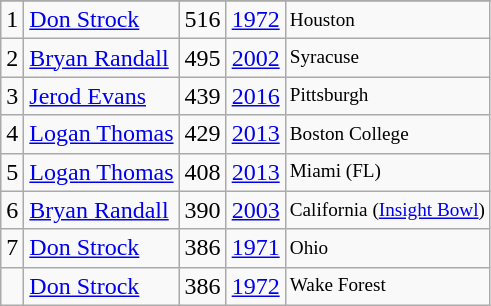<table class="wikitable">
<tr>
</tr>
<tr>
<td>1</td>
<td><a href='#'>Don Strock</a></td>
<td><abbr>516</abbr></td>
<td><a href='#'>1972</a></td>
<td style="font-size:80%;">Houston</td>
</tr>
<tr>
<td>2</td>
<td><a href='#'>Bryan Randall</a></td>
<td><abbr>495</abbr></td>
<td><a href='#'>2002</a></td>
<td style="font-size:80%;">Syracuse</td>
</tr>
<tr>
<td>3</td>
<td><a href='#'>Jerod Evans</a></td>
<td><abbr>439</abbr></td>
<td><a href='#'>2016</a></td>
<td style="font-size:80%;">Pittsburgh</td>
</tr>
<tr>
<td>4</td>
<td><a href='#'>Logan Thomas</a></td>
<td><abbr>429</abbr></td>
<td><a href='#'>2013</a></td>
<td style="font-size:80%;">Boston College</td>
</tr>
<tr>
<td>5</td>
<td><a href='#'>Logan Thomas</a></td>
<td><abbr>408</abbr></td>
<td><a href='#'>2013</a></td>
<td style="font-size:80%;">Miami (FL)</td>
</tr>
<tr>
<td>6</td>
<td><a href='#'>Bryan Randall</a></td>
<td><abbr>390</abbr></td>
<td><a href='#'>2003</a></td>
<td style="font-size:80%;">California (<a href='#'>Insight Bowl</a>)</td>
</tr>
<tr>
<td>7</td>
<td><a href='#'>Don Strock</a></td>
<td><abbr>386</abbr></td>
<td><a href='#'>1971</a></td>
<td style="font-size:80%;">Ohio</td>
</tr>
<tr>
<td></td>
<td><a href='#'>Don Strock</a></td>
<td><abbr>386</abbr></td>
<td><a href='#'>1972</a></td>
<td style="font-size:80%;">Wake Forest</td>
</tr>
</table>
